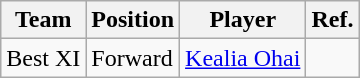<table class="wikitable">
<tr>
<th>Team</th>
<th>Position</th>
<th>Player</th>
<th>Ref.</th>
</tr>
<tr>
<td>Best XI</td>
<td>Forward</td>
<td> <a href='#'>Kealia Ohai</a></td>
<td></td>
</tr>
</table>
